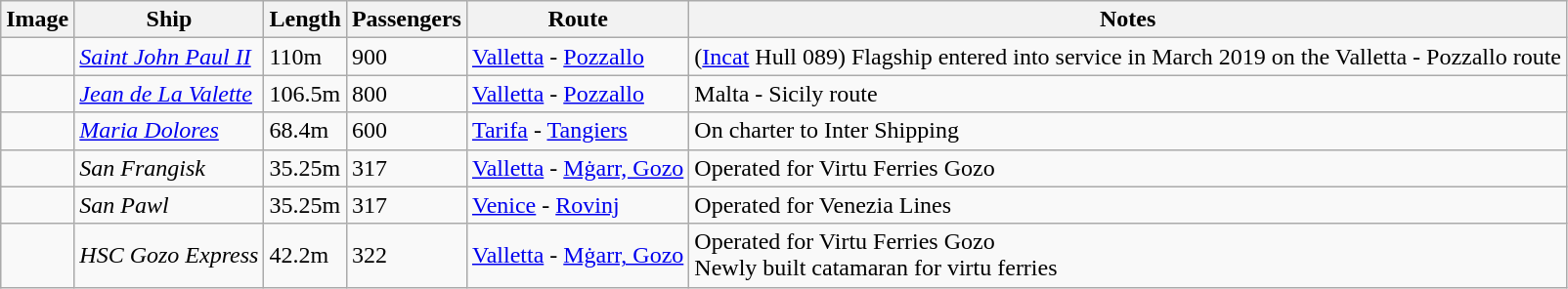<table class="wikitable">
<tr>
<th>Image</th>
<th>Ship</th>
<th>Length</th>
<th>Passengers</th>
<th>Route</th>
<th>Notes</th>
</tr>
<tr>
<td></td>
<td><a href='#'><em>Saint John Paul II</em></a></td>
<td>110m</td>
<td>900</td>
<td><a href='#'>Valletta</a> - <a href='#'>Pozzallo</a></td>
<td>(<a href='#'>Incat</a> Hull 089) Flagship entered into service in March 2019 on the Valletta - Pozzallo route</td>
</tr>
<tr>
<td></td>
<td><a href='#'><em>Jean de La Valette</em></a></td>
<td>106.5m</td>
<td>800</td>
<td><a href='#'>Valletta</a> - <a href='#'>Pozzallo</a></td>
<td>Malta - Sicily route</td>
</tr>
<tr>
<td></td>
<td><a href='#'><em>Maria Dolores</em></a></td>
<td>68.4m</td>
<td>600</td>
<td><a href='#'>Tarifa</a> - <a href='#'>Tangiers</a></td>
<td>On charter to Inter Shipping</td>
</tr>
<tr>
<td></td>
<td><em>San Frangisk</em></td>
<td>35.25m</td>
<td>317</td>
<td><a href='#'>Valletta</a> -  <a href='#'>Mġarr, Gozo</a></td>
<td>Operated for Virtu Ferries Gozo</td>
</tr>
<tr>
<td></td>
<td><em>San Pawl</em></td>
<td>35.25m</td>
<td>317</td>
<td><a href='#'>Venice</a> -  <a href='#'>Rovinj</a></td>
<td>Operated for Venezia Lines</td>
</tr>
<tr>
<td></td>
<td><em>HSC Gozo Express</em></td>
<td>42.2m</td>
<td>322</td>
<td><a href='#'>Valletta</a> - <a href='#'>Mġarr, Gozo</a></td>
<td>Operated for Virtu Ferries Gozo<br>Newly built catamaran for virtu ferries</td>
</tr>
</table>
